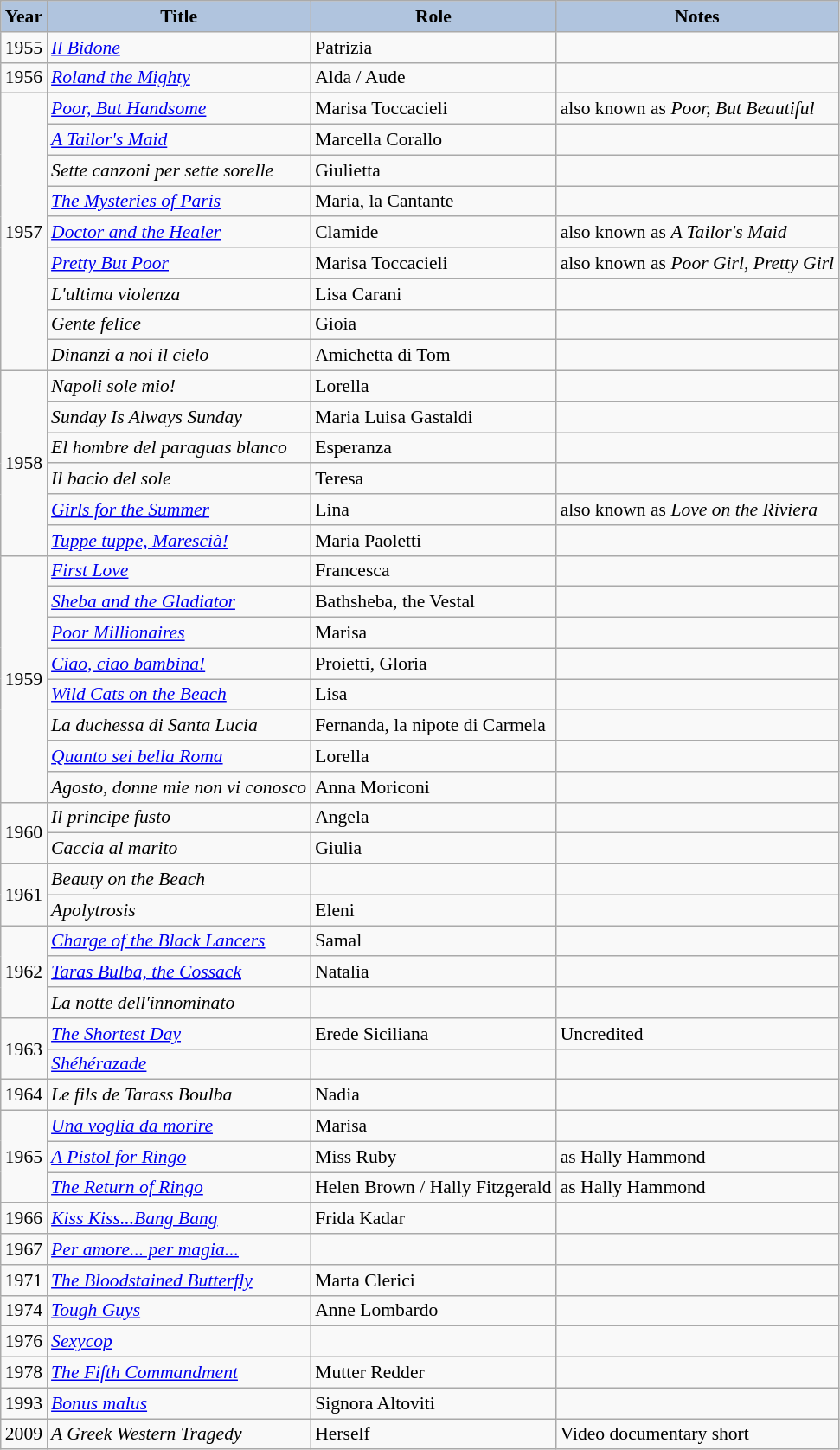<table class="wikitable" style="font-size:90%">
<tr style="text-align:center;">
<th style="background:#B0C4DE;">Year</th>
<th style="background:#B0C4DE;">Title</th>
<th style="background:#B0C4DE;">Role</th>
<th style="background:#B0C4DE;">Notes</th>
</tr>
<tr>
<td rowspan="1">1955</td>
<td><em><a href='#'>Il Bidone</a></em></td>
<td>Patrizia</td>
<td></td>
</tr>
<tr>
<td rowspan="1">1956</td>
<td><em><a href='#'>Roland the Mighty</a></em></td>
<td>Alda / Aude</td>
<td></td>
</tr>
<tr>
<td rowspan="9">1957</td>
<td><em><a href='#'>Poor, But Handsome</a></em></td>
<td>Marisa Toccacieli</td>
<td>also known as <em>Poor, But Beautiful</em></td>
</tr>
<tr>
<td><em><a href='#'>A Tailor's Maid</a></em></td>
<td>Marcella Corallo</td>
<td></td>
</tr>
<tr>
<td><em>Sette canzoni per sette sorelle</em></td>
<td>Giulietta</td>
<td></td>
</tr>
<tr>
<td><em><a href='#'>The Mysteries of Paris</a></em></td>
<td>Maria, la Cantante</td>
<td></td>
</tr>
<tr>
<td><em><a href='#'>Doctor and the Healer</a></em></td>
<td>Clamide</td>
<td>also known as <em>A Tailor's Maid</em></td>
</tr>
<tr>
<td><em><a href='#'>Pretty But Poor</a></em></td>
<td>Marisa Toccacieli</td>
<td>also known as <em>Poor Girl, Pretty Girl</em></td>
</tr>
<tr>
<td><em>L'ultima violenza</em></td>
<td>Lisa Carani</td>
<td></td>
</tr>
<tr>
<td><em>Gente felice</em></td>
<td>Gioia</td>
<td></td>
</tr>
<tr>
<td><em>Dinanzi a noi il cielo</em></td>
<td>Amichetta di Tom</td>
<td></td>
</tr>
<tr>
<td rowspan="6">1958</td>
<td><em>Napoli sole mio!</em></td>
<td>Lorella</td>
<td></td>
</tr>
<tr>
<td><em>Sunday Is Always Sunday</em></td>
<td>Maria Luisa Gastaldi</td>
<td></td>
</tr>
<tr>
<td><em>El hombre del paraguas blanco</em></td>
<td>Esperanza</td>
<td></td>
</tr>
<tr>
<td><em>Il bacio del sole</em></td>
<td>Teresa</td>
<td></td>
</tr>
<tr>
<td><em><a href='#'>Girls for the Summer</a></em></td>
<td>Lina</td>
<td>also known as <em>Love on the Riviera</em></td>
</tr>
<tr>
<td><em><a href='#'>Tuppe tuppe, Marescià!</a></em></td>
<td>Maria Paoletti</td>
<td></td>
</tr>
<tr>
<td rowspan="8">1959</td>
<td><em><a href='#'>First Love</a></em></td>
<td>Francesca</td>
<td></td>
</tr>
<tr>
<td><em><a href='#'>Sheba and the Gladiator</a></em></td>
<td>Bathsheba, the Vestal</td>
<td></td>
</tr>
<tr>
<td><em><a href='#'>Poor Millionaires</a></em></td>
<td>Marisa</td>
<td></td>
</tr>
<tr>
<td><em><a href='#'>Ciao, ciao bambina!</a></em></td>
<td>Proietti, Gloria</td>
<td></td>
</tr>
<tr>
<td><em><a href='#'>Wild Cats on the Beach</a></em></td>
<td>Lisa</td>
<td></td>
</tr>
<tr>
<td><em>La duchessa di Santa Lucia</em></td>
<td>Fernanda, la nipote di Carmela</td>
<td></td>
</tr>
<tr>
<td><em><a href='#'>Quanto sei bella Roma</a></em></td>
<td>Lorella</td>
<td></td>
</tr>
<tr>
<td><em>Agosto, donne mie non vi conosco</em></td>
<td>Anna Moriconi</td>
<td></td>
</tr>
<tr>
<td rowspan="2">1960</td>
<td><em>Il principe fusto</em></td>
<td>Angela</td>
<td></td>
</tr>
<tr>
<td><em>Caccia al marito</em></td>
<td>Giulia</td>
<td></td>
</tr>
<tr>
<td rowspan="2">1961</td>
<td><em>Beauty on the Beach</em></td>
<td></td>
<td></td>
</tr>
<tr>
<td><em>Apolytrosis</em></td>
<td>Eleni</td>
<td></td>
</tr>
<tr>
<td rowspan="3">1962</td>
<td><em><a href='#'>Charge of the Black Lancers</a></em></td>
<td>Samal</td>
<td></td>
</tr>
<tr>
<td><em><a href='#'>Taras Bulba, the Cossack</a></em></td>
<td>Natalia</td>
<td></td>
</tr>
<tr>
<td><em>La notte dell'innominato</em></td>
<td></td>
<td></td>
</tr>
<tr>
<td rowspan="2">1963</td>
<td><em><a href='#'>The Shortest Day</a></em></td>
<td>Erede Siciliana</td>
<td>Uncredited</td>
</tr>
<tr>
<td><em><a href='#'>Shéhérazade</a></em></td>
<td></td>
<td></td>
</tr>
<tr>
<td rowspan="1">1964</td>
<td><em>Le fils de Tarass Boulba</em></td>
<td>Nadia</td>
<td></td>
</tr>
<tr>
<td rowspan="3">1965</td>
<td><em><a href='#'>Una voglia da morire</a></em></td>
<td>Marisa</td>
<td></td>
</tr>
<tr>
<td><em><a href='#'>A Pistol for Ringo</a></em></td>
<td>Miss Ruby</td>
<td>as Hally Hammond</td>
</tr>
<tr>
<td><em><a href='#'>The Return of Ringo</a></em></td>
<td>Helen Brown / Hally Fitzgerald</td>
<td>as Hally Hammond</td>
</tr>
<tr>
<td rowspan="1">1966</td>
<td><em><a href='#'>Kiss Kiss...Bang Bang</a></em></td>
<td>Frida Kadar</td>
<td></td>
</tr>
<tr>
<td rowspan="1">1967</td>
<td><em><a href='#'>Per amore... per magia...</a></em></td>
<td></td>
<td></td>
</tr>
<tr>
<td rowspan="1">1971</td>
<td><em><a href='#'>The Bloodstained Butterfly</a></em></td>
<td>Marta Clerici</td>
<td></td>
</tr>
<tr>
<td rowspan="1">1974</td>
<td><em><a href='#'>Tough Guys</a></em></td>
<td>Anne Lombardo</td>
<td></td>
</tr>
<tr>
<td rowspan="1">1976</td>
<td><em><a href='#'>Sexycop</a></em></td>
<td></td>
<td></td>
</tr>
<tr>
<td rowspan="1">1978</td>
<td><em><a href='#'>The Fifth Commandment</a></em></td>
<td>Mutter Redder</td>
<td></td>
</tr>
<tr>
<td rowspan="1">1993</td>
<td><em><a href='#'>Bonus malus</a></em></td>
<td>Signora Altoviti</td>
<td></td>
</tr>
<tr>
<td rowspan="1">2009</td>
<td><em>A Greek Western Tragedy</em></td>
<td>Herself</td>
<td>Video documentary short</td>
</tr>
</table>
